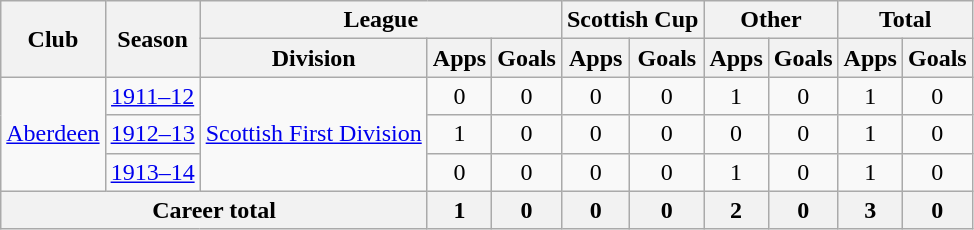<table class="wikitable" style="text-align: center;">
<tr>
<th rowspan="2">Club</th>
<th rowspan="2">Season</th>
<th colspan="3">League</th>
<th colspan="2">Scottish Cup</th>
<th colspan="2">Other</th>
<th colspan="2">Total</th>
</tr>
<tr>
<th>Division</th>
<th>Apps</th>
<th>Goals</th>
<th>Apps</th>
<th>Goals</th>
<th>Apps</th>
<th>Goals</th>
<th>Apps</th>
<th>Goals</th>
</tr>
<tr>
<td rowspan="3"><a href='#'>Aberdeen</a></td>
<td><a href='#'>1911–12</a></td>
<td rowspan="3"><a href='#'>Scottish First Division</a></td>
<td>0</td>
<td>0</td>
<td>0</td>
<td>0</td>
<td>1</td>
<td>0</td>
<td>1</td>
<td>0</td>
</tr>
<tr>
<td><a href='#'>1912–13</a></td>
<td>1</td>
<td>0</td>
<td>0</td>
<td>0</td>
<td>0</td>
<td>0</td>
<td>1</td>
<td>0</td>
</tr>
<tr>
<td><a href='#'>1913–14</a></td>
<td>0</td>
<td>0</td>
<td>0</td>
<td>0</td>
<td>1</td>
<td>0</td>
<td>1</td>
<td>0</td>
</tr>
<tr>
<th colspan="3">Career total</th>
<th>1</th>
<th>0</th>
<th>0</th>
<th>0</th>
<th>2</th>
<th>0</th>
<th>3</th>
<th>0</th>
</tr>
</table>
